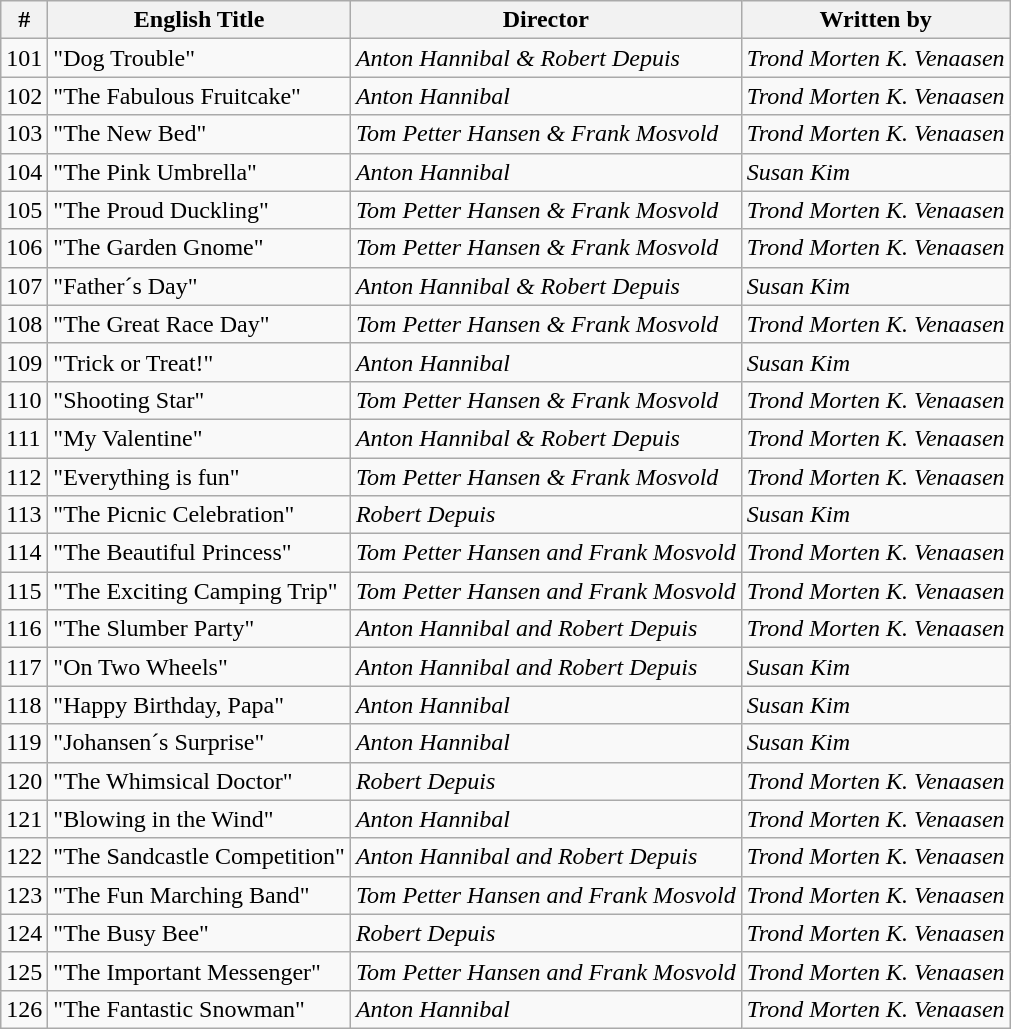<table class="wikitable sortable">
<tr>
<th>#</th>
<th>English Title</th>
<th>Director</th>
<th>Written by</th>
</tr>
<tr>
<td>101</td>
<td>"Dog Trouble"</td>
<td><em>Anton Hannibal & Robert Depuis</em></td>
<td><em>Trond Morten K. Venaasen</em></td>
</tr>
<tr>
<td>102</td>
<td>"The Fabulous Fruitcake"</td>
<td><em>Anton Hannibal</em></td>
<td><em>Trond Morten K. Venaasen</em></td>
</tr>
<tr>
<td>103</td>
<td>"The New Bed"</td>
<td><em>Tom Petter Hansen & Frank Mosvold</em></td>
<td><em>Trond Morten K. Venaasen</em></td>
</tr>
<tr>
<td>104</td>
<td>"The Pink Umbrella"</td>
<td><em>Anton Hannibal</em></td>
<td><em>Susan Kim</em></td>
</tr>
<tr>
<td>105</td>
<td>"The Proud Duckling"</td>
<td><em>Tom Petter Hansen & Frank Mosvold</em></td>
<td><em>Trond Morten K. Venaasen</em></td>
</tr>
<tr>
<td>106</td>
<td>"The Garden Gnome"</td>
<td><em>Tom Petter Hansen & Frank Mosvold</em></td>
<td><em>Trond Morten K. Venaasen</em></td>
</tr>
<tr>
<td>107</td>
<td>"Father´s Day"</td>
<td><em>Anton Hannibal & Robert Depuis</em></td>
<td><em>Susan Kim</em></td>
</tr>
<tr>
<td>108</td>
<td>"The Great Race Day"</td>
<td><em>Tom Petter Hansen & Frank Mosvold</em></td>
<td><em>Trond Morten K. Venaasen</em></td>
</tr>
<tr>
<td>109</td>
<td>"Trick or Treat!"</td>
<td><em>Anton Hannibal</em></td>
<td><em>Susan Kim</em></td>
</tr>
<tr>
<td>110</td>
<td>"Shooting Star"</td>
<td><em>Tom Petter Hansen & Frank Mosvold</em></td>
<td><em>Trond Morten K. Venaasen</em></td>
</tr>
<tr>
<td>111</td>
<td>"My Valentine"</td>
<td><em>Anton Hannibal & Robert Depuis</em></td>
<td><em>Trond Morten K. Venaasen</em></td>
</tr>
<tr>
<td>112</td>
<td>"Everything is fun"</td>
<td><em>Tom Petter Hansen & Frank Mosvold</em></td>
<td><em>Trond Morten K. Venaasen</em></td>
</tr>
<tr>
<td>113</td>
<td>"The Picnic Celebration"</td>
<td><em>Robert Depuis</em></td>
<td><em>Susan Kim</em></td>
</tr>
<tr>
<td>114</td>
<td>"The Beautiful Princess"</td>
<td><em>Tom Petter Hansen and Frank Mosvold</em></td>
<td><em>Trond Morten K. Venaasen</em></td>
</tr>
<tr>
<td>115</td>
<td>"The Exciting Camping Trip"</td>
<td><em>Tom Petter Hansen and Frank Mosvold</em></td>
<td><em>Trond Morten K. Venaasen</em></td>
</tr>
<tr>
<td>116</td>
<td>"The Slumber Party"</td>
<td><em>Anton Hannibal and Robert Depuis</em></td>
<td><em>Trond Morten K. Venaasen</em></td>
</tr>
<tr>
<td>117</td>
<td>"On Two Wheels"</td>
<td><em>Anton Hannibal and Robert Depuis</em></td>
<td><em>Susan Kim</em></td>
</tr>
<tr>
<td>118</td>
<td>"Happy Birthday, Papa"</td>
<td><em>Anton Hannibal</em></td>
<td><em>Susan Kim</em></td>
</tr>
<tr>
<td>119</td>
<td>"Johansen´s Surprise"</td>
<td><em>Anton Hannibal</em></td>
<td><em>Susan Kim</em></td>
</tr>
<tr>
<td>120</td>
<td>"The Whimsical Doctor"</td>
<td><em>Robert Depuis</em></td>
<td><em>Trond Morten K. Venaasen</em></td>
</tr>
<tr>
<td>121</td>
<td>"Blowing in the Wind"</td>
<td><em>Anton Hannibal</em></td>
<td><em>Trond Morten K. Venaasen</em></td>
</tr>
<tr>
<td>122</td>
<td>"The Sandcastle Competition"</td>
<td><em>Anton Hannibal and Robert Depuis</em></td>
<td><em>Trond Morten K. Venaasen</em></td>
</tr>
<tr>
<td>123</td>
<td>"The Fun Marching Band"</td>
<td><em>Tom Petter Hansen and Frank Mosvold</em></td>
<td><em>Trond Morten K. Venaasen</em></td>
</tr>
<tr>
<td>124</td>
<td>"The Busy Bee"</td>
<td><em>Robert Depuis</em></td>
<td><em>Trond Morten K. Venaasen</em></td>
</tr>
<tr>
<td>125</td>
<td>"The Important Messenger"</td>
<td><em>Tom Petter Hansen and Frank Mosvold</em></td>
<td><em>Trond Morten K. Venaasen</em></td>
</tr>
<tr>
<td>126</td>
<td>"The Fantastic Snowman"</td>
<td><em>Anton Hannibal</em></td>
<td><em>Trond Morten K. Venaasen</em></td>
</tr>
</table>
